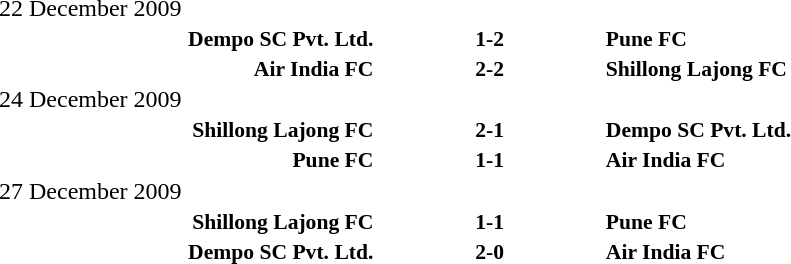<table width=100% cellspacing=1>
<tr>
<th width=20%></th>
<th width=12%></th>
<th width=20%></th>
<th></th>
</tr>
<tr>
<td>22 December 2009</td>
</tr>
<tr style=font-size:90%>
<td align=right><strong>Dempo SC Pvt. Ltd.</strong></td>
<td align=center><strong>1-2</strong></td>
<td><strong>Pune FC</strong></td>
<td></td>
<td></td>
</tr>
<tr style=font-size:90%>
<td align=right><strong>Air India FC</strong></td>
<td align=center><strong>2-2</strong></td>
<td><strong>Shillong Lajong FC</strong></td>
<td></td>
<td></td>
</tr>
<tr>
<td>24 December 2009</td>
</tr>
<tr style=font-size:90%>
<td align=right><strong>Shillong Lajong FC</strong></td>
<td align=center><strong>2-1</strong></td>
<td><strong>Dempo SC Pvt. Ltd.</strong></td>
<td></td>
<td></td>
</tr>
<tr style=font-size:90%>
<td align=right><strong>Pune FC</strong></td>
<td align=center><strong>1-1</strong></td>
<td><strong>Air India FC</strong></td>
<td></td>
<td></td>
</tr>
<tr>
<td>27 December 2009</td>
</tr>
<tr style=font-size:90%>
<td align=right><strong>Shillong Lajong FC</strong></td>
<td align=center><strong>1-1</strong></td>
<td><strong>Pune FC</strong></td>
<td></td>
<td></td>
</tr>
<tr style=font-size:90%>
<td align=right><strong>Dempo SC Pvt. Ltd.</strong></td>
<td align=center><strong>2-0</strong></td>
<td><strong>Air India FC</strong></td>
<td></td>
<td></td>
</tr>
</table>
